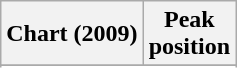<table class="wikitable sortable plainrowheaders">
<tr>
<th scope="col">Chart (2009)</th>
<th scope="col">Peak<br>position</th>
</tr>
<tr>
</tr>
<tr>
</tr>
</table>
